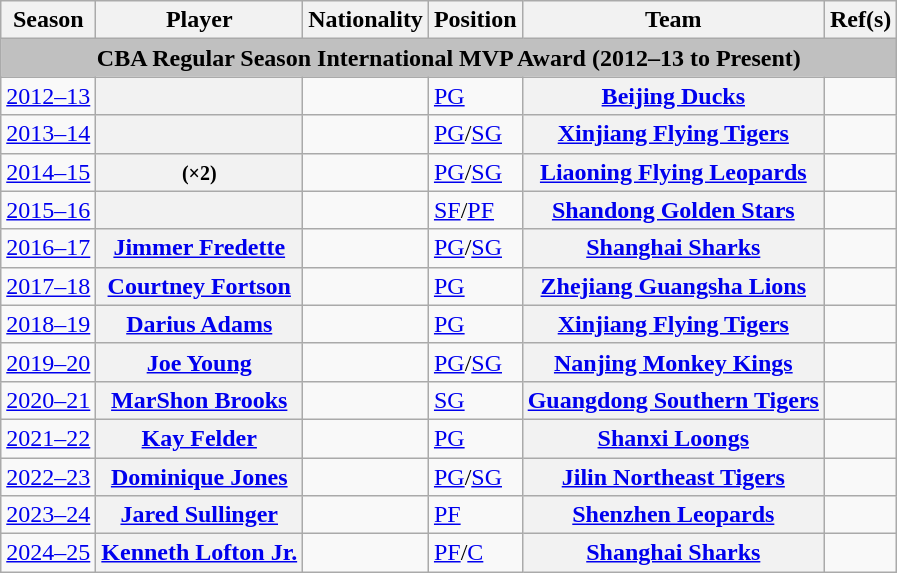<table class="wikitable sortable plainrowheaders">
<tr>
<th scope="col">Season</th>
<th scope="col">Player</th>
<th scope="col">Nationality</th>
<th scope="col">Position</th>
<th scope="col">Team</th>
<th scope="col" class="unsortable">Ref(s)</th>
</tr>
<tr>
<th colspan="9" style="text-align:center;background-color:silver;">CBA Regular Season International MVP Award (2012–13 to Present)</th>
</tr>
<tr>
<td><a href='#'>2012–13</a></td>
<th scope="row"></th>
<td></td>
<td><a href='#'>PG</a></td>
<th scope="row"><a href='#'>Beijing Ducks</a></th>
<td style="text-align:center"></td>
</tr>
<tr>
<td><a href='#'>2013–14</a></td>
<th scope="row"></th>
<td></td>
<td><a href='#'>PG</a>/<a href='#'>SG</a></td>
<th scope="row"><a href='#'>Xinjiang Flying Tigers</a></th>
<td style="text-align:center"></td>
</tr>
<tr>
<td><a href='#'>2014–15</a></td>
<th scope="row"> <small>(×2)</small></th>
<td></td>
<td><a href='#'>PG</a>/<a href='#'>SG</a></td>
<th scope="row"><a href='#'>Liaoning Flying Leopards</a></th>
<td style="text-align:center"></td>
</tr>
<tr>
<td><a href='#'>2015–16</a></td>
<th scope="row"></th>
<td></td>
<td><a href='#'>SF</a>/<a href='#'>PF</a></td>
<th scope="row"><a href='#'>Shandong Golden Stars</a></th>
<td style="text-align:center"></td>
</tr>
<tr>
<td><a href='#'>2016–17</a></td>
<th scope="row"><a href='#'>Jimmer Fredette</a></th>
<td></td>
<td><a href='#'>PG</a>/<a href='#'>SG</a></td>
<th scope="row"><a href='#'>Shanghai Sharks</a></th>
<td style="text-align:center"></td>
</tr>
<tr>
<td><a href='#'>2017–18</a></td>
<th scope="row"><a href='#'>Courtney Fortson</a></th>
<td></td>
<td><a href='#'>PG</a></td>
<th scope="row"><a href='#'>Zhejiang Guangsha Lions</a></th>
<td style="text-align:center"></td>
</tr>
<tr>
<td><a href='#'>2018–19</a></td>
<th scope="row"><a href='#'>Darius Adams</a></th>
<td><br></td>
<td><a href='#'>PG</a></td>
<th scope="row"><a href='#'>Xinjiang Flying Tigers</a></th>
<td style="text-align:center"></td>
</tr>
<tr>
<td><a href='#'>2019–20</a></td>
<th scope="row"><a href='#'>Joe Young</a></th>
<td></td>
<td><a href='#'>PG</a>/<a href='#'>SG</a></td>
<th scope="row"><a href='#'>Nanjing Monkey Kings</a></th>
<td></td>
</tr>
<tr>
<td><a href='#'>2020–21</a></td>
<th scope="row"><a href='#'>MarShon Brooks</a></th>
<td></td>
<td><a href='#'>SG</a></td>
<th scope="row"><a href='#'>Guangdong Southern Tigers</a></th>
<td></td>
</tr>
<tr>
<td><a href='#'>2021–22</a></td>
<th scope="row"><a href='#'>Kay Felder</a></th>
<td></td>
<td><a href='#'>PG</a></td>
<th scope="row"><a href='#'>Shanxi Loongs</a></th>
<td></td>
</tr>
<tr>
<td><a href='#'>2022–23</a></td>
<th scope="row"><a href='#'>Dominique Jones</a></th>
<td></td>
<td><a href='#'>PG</a>/<a href='#'>SG</a></td>
<th scope="row"><a href='#'>Jilin Northeast Tigers</a></th>
<td></td>
</tr>
<tr>
<td><a href='#'>2023–24</a></td>
<th scope="row"><a href='#'>Jared Sullinger</a></th>
<td></td>
<td><a href='#'>PF</a></td>
<th scope="row"><a href='#'>Shenzhen Leopards</a></th>
<td></td>
</tr>
<tr>
<td><a href='#'>2024–25</a></td>
<th scope="row"><a href='#'>Kenneth Lofton Jr.</a></th>
<td></td>
<td><a href='#'>PF</a>/<a href='#'>C</a></td>
<th scope="row"><a href='#'>Shanghai Sharks</a></th>
<td></td>
</tr>
</table>
